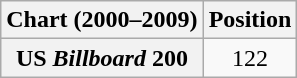<table class="wikitable plainrowheaders">
<tr>
<th>Chart (2000–2009)</th>
<th>Position</th>
</tr>
<tr>
<th scope="row">US <em>Billboard</em> 200</th>
<td style="text-align:center;">122</td>
</tr>
</table>
